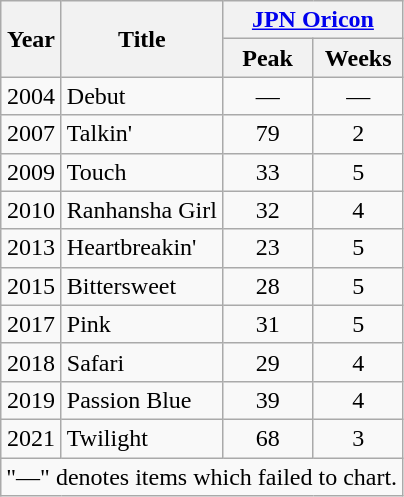<table class="wikitable">
<tr>
<th rowspan="2" style="width:33px;">Year</th>
<th rowspan="2">Title</th>
<th colspan="2" style="width:106px;"><a href='#'>JPN Oricon</a></th>
</tr>
<tr>
<th style="width:53px;">Peak</th>
<th style="width:53px;">Weeks</th>
</tr>
<tr>
<td style="text-align:center;">2004</td>
<td>Debut</td>
<td style="text-align:center;">—</td>
<td style="text-align:center;">—</td>
</tr>
<tr>
<td style="text-align:center;">2007</td>
<td>Talkin'</td>
<td style="text-align:center;">79</td>
<td style="text-align:center;">2</td>
</tr>
<tr>
<td style="text-align:center;">2009</td>
<td>Touch</td>
<td style="text-align:center;">33</td>
<td style="text-align:center;">5</td>
</tr>
<tr>
<td style="text-align:center;">2010</td>
<td>Ranhansha Girl</td>
<td style="text-align:center;">32</td>
<td style="text-align:center;">4</td>
</tr>
<tr>
<td style="text-align:center;">2013</td>
<td>Heartbreakin'</td>
<td style="text-align:center;">23</td>
<td style="text-align:center;">5</td>
</tr>
<tr>
<td style="text-align:center;">2015</td>
<td>Bittersweet</td>
<td style="text-align:center;">28</td>
<td style="text-align:center;">5</td>
</tr>
<tr>
<td style="text-align:center;">2017</td>
<td>Pink</td>
<td style="text-align:center;">31</td>
<td style="text-align:center;">5</td>
</tr>
<tr>
<td style="text-align:center;">2018</td>
<td>Safari</td>
<td style="text-align:center;">29</td>
<td style="text-align:center;">4</td>
</tr>
<tr>
<td style="text-align:center;">2019</td>
<td>Passion Blue</td>
<td style="text-align:center;">39</td>
<td style="text-align:center;">4</td>
</tr>
<tr>
<td style="text-align:center;">2021</td>
<td>Twilight</td>
<td style="text-align:center;">68</td>
<td style="text-align:center;">3</td>
</tr>
<tr>
<td colspan="4">"—" denotes items which failed to chart.</td>
</tr>
</table>
